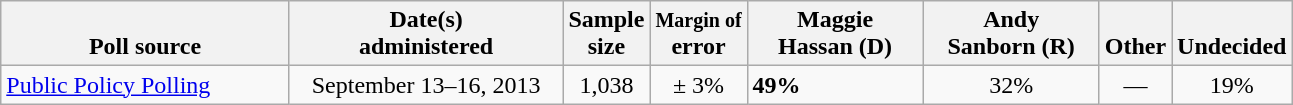<table class="wikitable">
<tr valign= bottom>
<th style="width:185px;">Poll source</th>
<th style="width:175px;">Date(s)<br>administered</th>
<th class=small>Sample<br>size</th>
<th><small>Margin of</small><br>error</th>
<th style="width:110px;">Maggie<br>Hassan (D)</th>
<th style="width:110px;">Andy<br>Sanborn (R)</th>
<th>Other</th>
<th>Undecided</th>
</tr>
<tr>
<td><a href='#'>Public Policy Polling</a></td>
<td align=center>September 13–16, 2013</td>
<td align=center>1,038</td>
<td align=center>± 3%</td>
<td><strong>49%</strong></td>
<td align=center>32%</td>
<td align=center>—</td>
<td align=center>19%</td>
</tr>
</table>
